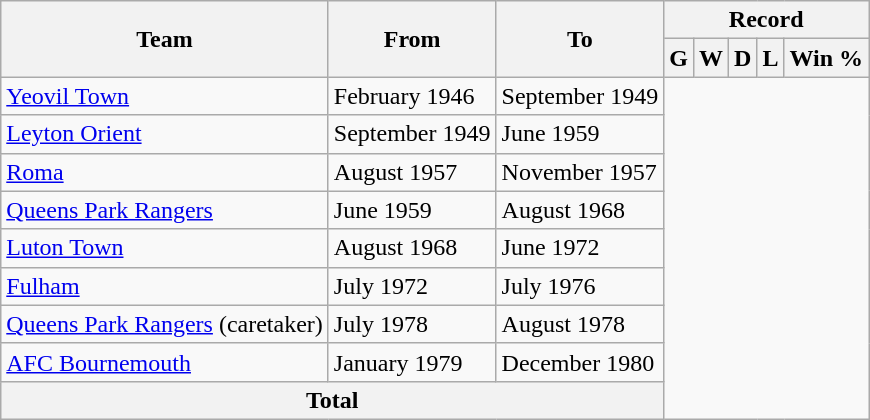<table class="wikitable" style="text-align:center">
<tr>
<th rowspan=2>Team</th>
<th rowspan=2>From</th>
<th rowspan=2>To</th>
<th colspan=8>Record</th>
</tr>
<tr>
<th>G</th>
<th>W</th>
<th>D</th>
<th>L</th>
<th>Win %</th>
</tr>
<tr>
<td align=left><a href='#'>Yeovil Town</a></td>
<td align=left>February 1946</td>
<td align-left>September 1949<br></td>
</tr>
<tr>
<td align=left><a href='#'>Leyton Orient</a></td>
<td align=left>September 1949</td>
<td align=left>June 1959<br></td>
</tr>
<tr>
<td align=left><a href='#'>Roma</a></td>
<td align=left>August 1957</td>
<td align=left>November 1957<br></td>
</tr>
<tr>
<td align=left><a href='#'>Queens Park Rangers</a></td>
<td align=left>June 1959</td>
<td align=left>August 1968<br></td>
</tr>
<tr>
<td align=left><a href='#'>Luton Town</a></td>
<td align=left>August 1968</td>
<td align=left>June 1972<br></td>
</tr>
<tr>
<td align=left><a href='#'>Fulham</a></td>
<td align=left>July 1972</td>
<td align=left>July 1976<br></td>
</tr>
<tr>
<td align=left><a href='#'>Queens Park Rangers</a> (caretaker)</td>
<td align=left>July 1978</td>
<td align=left>August 1978<br></td>
</tr>
<tr>
<td align=left><a href='#'>AFC Bournemouth</a></td>
<td align=left>January 1979</td>
<td align=left>December 1980<br></td>
</tr>
<tr>
<th colspan="3">Total<br></th>
</tr>
</table>
